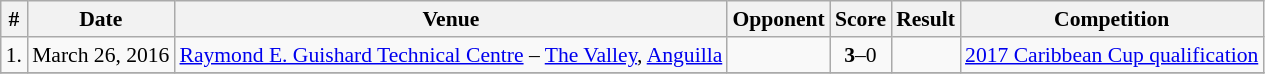<table class="wikitable" style="font-size:90%">
<tr>
<th>#</th>
<th>Date</th>
<th>Venue</th>
<th>Opponent</th>
<th>Score</th>
<th>Result</th>
<th>Competition</th>
</tr>
<tr>
<td>1.</td>
<td>March 26, 2016</td>
<td><a href='#'>Raymond E. Guishard Technical Centre</a> – <a href='#'>The Valley</a>, <a href='#'>Anguilla</a></td>
<td></td>
<td align="center"><strong>3</strong>–0</td>
<td></td>
<td><a href='#'>2017 Caribbean Cup qualification</a></td>
</tr>
<tr>
</tr>
</table>
